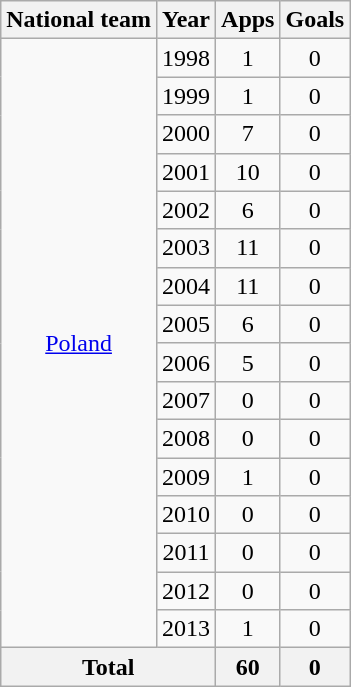<table class="wikitable" style="text-align:center">
<tr>
<th>National team</th>
<th>Year</th>
<th>Apps</th>
<th>Goals</th>
</tr>
<tr>
<td rowspan="16"><a href='#'>Poland</a></td>
<td>1998</td>
<td>1</td>
<td>0</td>
</tr>
<tr>
<td>1999</td>
<td>1</td>
<td>0</td>
</tr>
<tr>
<td>2000</td>
<td>7</td>
<td>0</td>
</tr>
<tr>
<td>2001</td>
<td>10</td>
<td>0</td>
</tr>
<tr>
<td>2002</td>
<td>6</td>
<td>0</td>
</tr>
<tr>
<td>2003</td>
<td>11</td>
<td>0</td>
</tr>
<tr>
<td>2004</td>
<td>11</td>
<td>0</td>
</tr>
<tr>
<td>2005</td>
<td>6</td>
<td>0</td>
</tr>
<tr>
<td>2006</td>
<td>5</td>
<td>0</td>
</tr>
<tr>
<td>2007</td>
<td>0</td>
<td>0</td>
</tr>
<tr>
<td>2008</td>
<td>0</td>
<td>0</td>
</tr>
<tr>
<td>2009</td>
<td>1</td>
<td>0</td>
</tr>
<tr>
<td>2010</td>
<td>0</td>
<td>0</td>
</tr>
<tr>
<td>2011</td>
<td>0</td>
<td>0</td>
</tr>
<tr>
<td>2012</td>
<td>0</td>
<td>0</td>
</tr>
<tr>
<td>2013</td>
<td>1</td>
<td>0</td>
</tr>
<tr>
<th colspan="2">Total</th>
<th>60</th>
<th>0</th>
</tr>
</table>
